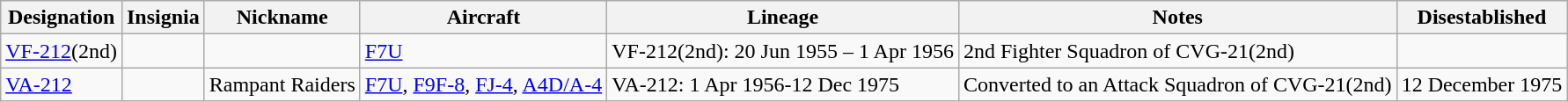<table class="wikitable">
<tr>
<th>Designation</th>
<th>Insignia</th>
<th>Nickname</th>
<th>Aircraft</th>
<th>Lineage</th>
<th>Notes</th>
<th>Disestablished</th>
</tr>
<tr>
<td><a href='#'>VF-212</a>(2nd)</td>
<td></td>
<td></td>
<td><a href='#'>F7U</a></td>
<td style="white-space: nowrap;">VF-212(2nd): 20 Jun 1955 – 1 Apr 1956</td>
<td>2nd Fighter Squadron of CVG-21(2nd)</td>
</tr>
<tr>
<td><a href='#'>VA-212</a></td>
<td></td>
<td>Rampant Raiders</td>
<td><a href='#'>F7U</a>, <a href='#'>F9F-8</a>, <a href='#'>FJ-4</a>, <a href='#'>A4D/A-4</a></td>
<td>VA-212: 1 Apr 1956-12 Dec 1975</td>
<td>Converted to an Attack Squadron of CVG-21(2nd)</td>
<td>12 December 1975</td>
</tr>
</table>
